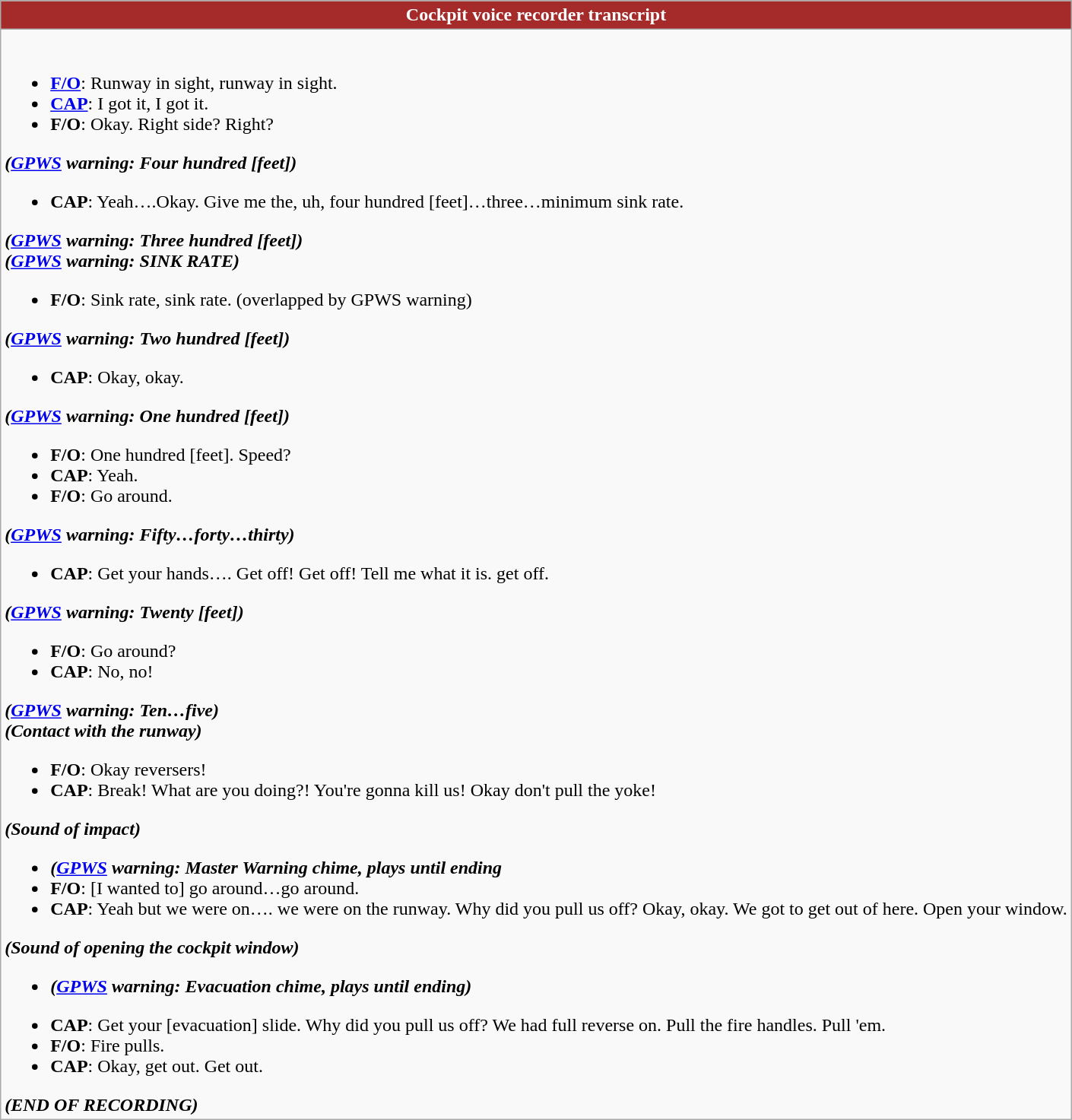<table class="wikitable collapsible collapsed"  style="margin:auto; margin:1em; margin-top:0; margin:auto;">
<tr>
<th style="background:brown;color:white;" colspan="2"><span>Cockpit voice recorder transcript</span></th>
</tr>
<tr>
<td><br><ul><li><strong><a href='#'>F/O</a></strong>: Runway in sight, runway in sight.</li><li><strong><a href='#'>CAP</a></strong>: I got it, I got it.</li><li><strong>F/O</strong>: Okay. Right side? Right?</li></ul><strong><em>(<a href='#'>GPWS</a> warning: Four hundred [feet])</em></strong><ul><li><strong>CAP</strong>: Yeah….Okay. Give me the, uh, four hundred [feet]…three…minimum sink rate.</li></ul><strong><em>(<a href='#'>GPWS</a> warning: Three hundred [feet])</em></strong><br><strong><em>(<a href='#'>GPWS</a> warning: SINK RATE)</em></strong><ul><li><strong>F/O</strong>: Sink rate, sink rate. (overlapped by GPWS warning)</li></ul><strong><em>(<a href='#'>GPWS</a> warning: Two hundred [feet])</em></strong><ul><li><strong>CAP</strong>: Okay, okay.</li></ul><strong><em>(<a href='#'>GPWS</a> warning: One hundred [feet])</em></strong><ul><li><strong>F/O</strong>: One hundred [feet]. Speed?</li><li><strong>CAP</strong>: Yeah.</li><li><strong>F/O</strong>: Go around.</li></ul><strong><em>(<a href='#'>GPWS</a> warning: Fifty…forty…thirty)</em></strong><ul><li><strong>CAP</strong>: Get your hands…. Get off! Get off! Tell me what it is. get off.</li></ul><strong><em>(<a href='#'>GPWS</a> warning: Twenty [feet])</em></strong><ul><li><strong>F/O</strong>: Go around?</li><li><strong>CAP</strong>: No, no!</li></ul><strong><em>(<a href='#'>GPWS</a> warning: Ten…five)</em></strong><br><strong><em>(Contact with the runway)</em></strong><ul><li><strong>F/O</strong>: Okay reversers!</li><li><strong>CAP</strong>: Break! What are you doing?! You're gonna kill us! Okay don't pull the yoke!</li></ul><strong><em>(Sound of impact)</em></strong><ul><li><strong><em>(<a href='#'>GPWS</a> warning: Master Warning chime, plays until ending</em></strong></li><li><strong>F/O</strong>: [I wanted to] go around…go around.</li><li><strong>CAP</strong>: Yeah but we were on…. we were on the runway. Why did you pull us off? Okay, okay. We got to get out of here. Open your window.</li></ul><strong><em>(Sound of opening the cockpit window)</em></strong><ul><li><strong><em>(<a href='#'>GPWS</a> warning: Evacuation chime, plays until ending)</em></strong></li></ul><ul><li><strong>CAP</strong>: Get your [evacuation] slide. Why did you pull us off? We had full reverse on. Pull the fire handles. Pull 'em.</li><li><strong>F/O</strong>: Fire pulls.</li><li><strong>CAP</strong>: Okay, get out. Get out.</li></ul><strong><em>(END OF RECORDING)</em></strong></td>
</tr>
</table>
